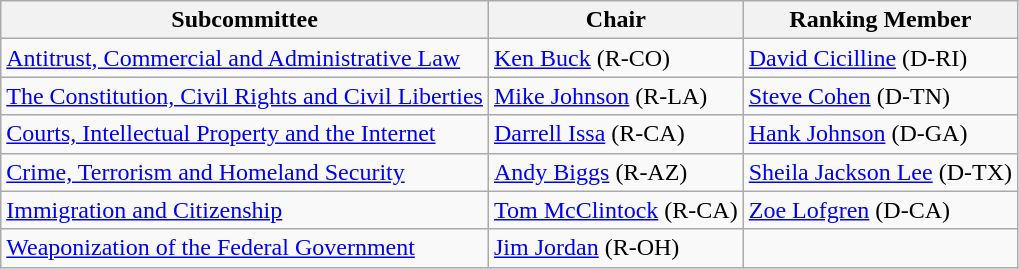<table class="wikitable">
<tr>
<th>Subcommittee</th>
<th>Chair</th>
<th>Ranking Member</th>
</tr>
<tr>
<td><a href='#'>Antitrust, Commercial and Administrative Law</a></td>
<td><a href='#'>Ken Buck</a> (R-CO)</td>
<td><a href='#'>David Cicilline</a> (D-RI)</td>
</tr>
<tr>
<td><a href='#'>The Constitution, Civil Rights and Civil Liberties</a></td>
<td><a href='#'>Mike Johnson</a> (R-LA)</td>
<td><a href='#'>Steve Cohen</a> (D-TN)</td>
</tr>
<tr>
<td><a href='#'>Courts, Intellectual Property and the Internet</a></td>
<td><a href='#'>Darrell Issa</a> (R-CA)</td>
<td><a href='#'>Hank Johnson</a> (D-GA)</td>
</tr>
<tr>
<td><a href='#'>Crime, Terrorism and Homeland Security</a></td>
<td><a href='#'>Andy Biggs</a> (R-AZ)</td>
<td><a href='#'>Sheila Jackson Lee</a> (D-TX)</td>
</tr>
<tr>
<td><a href='#'>Immigration and Citizenship</a></td>
<td><a href='#'>Tom McClintock</a> (R-CA)</td>
<td><a href='#'>Zoe Lofgren</a> (D-CA)</td>
</tr>
<tr>
<td><a href='#'>Weaponization of the Federal Government</a></td>
<td><a href='#'>Jim Jordan</a> (R-OH)</td>
<td></td>
</tr>
</table>
